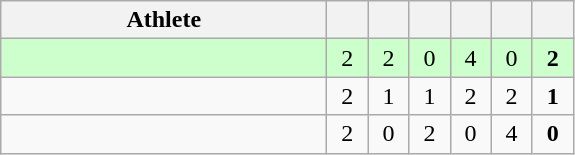<table class=wikitable style="text-align:center">
<tr>
<th width=210>Athlete</th>
<th width=20></th>
<th width=20></th>
<th width=20></th>
<th width=20></th>
<th width=20></th>
<th width=20></th>
</tr>
<tr bgcolor=ccffcc>
<td style="text-align:left"></td>
<td>2</td>
<td>2</td>
<td>0</td>
<td>4</td>
<td>0</td>
<td><strong>2</strong></td>
</tr>
<tr>
<td style="text-align:left"></td>
<td>2</td>
<td>1</td>
<td>1</td>
<td>2</td>
<td>2</td>
<td><strong>1</strong></td>
</tr>
<tr>
<td style="text-align:left"></td>
<td>2</td>
<td>0</td>
<td>2</td>
<td>0</td>
<td>4</td>
<td><strong>0</strong></td>
</tr>
</table>
